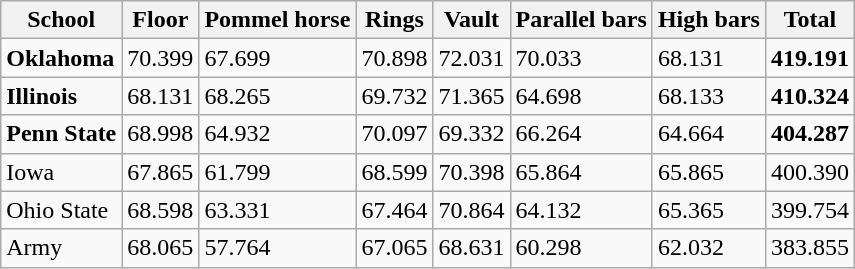<table class="wikitable">
<tr>
<th>School</th>
<th>Floor</th>
<th>Pommel horse</th>
<th>Rings</th>
<th>Vault</th>
<th>Parallel bars</th>
<th>High bars</th>
<th>Total</th>
</tr>
<tr>
<td><strong>Oklahoma</strong></td>
<td>70.399</td>
<td>67.699</td>
<td>70.898</td>
<td>72.031</td>
<td>70.033</td>
<td>68.131</td>
<td><strong>419.191</strong></td>
</tr>
<tr>
<td><strong>Illinois</strong></td>
<td>68.131</td>
<td>68.265</td>
<td>69.732</td>
<td>71.365</td>
<td>64.698</td>
<td>68.133</td>
<td><strong>410.324</strong></td>
</tr>
<tr>
<td><strong>Penn State</strong></td>
<td>68.998</td>
<td>64.932</td>
<td>70.097</td>
<td>69.332</td>
<td>66.264</td>
<td>64.664</td>
<td><strong>404.287</strong></td>
</tr>
<tr>
<td>Iowa</td>
<td>67.865</td>
<td>61.799</td>
<td>68.599</td>
<td>70.398</td>
<td>65.864</td>
<td>65.865</td>
<td>400.390</td>
</tr>
<tr>
<td>Ohio State</td>
<td>68.598</td>
<td>63.331</td>
<td>67.464</td>
<td>70.864</td>
<td>64.132</td>
<td>65.365</td>
<td>399.754</td>
</tr>
<tr>
<td>Army</td>
<td>68.065</td>
<td>57.764</td>
<td>67.065</td>
<td>68.631</td>
<td>60.298</td>
<td>62.032</td>
<td>383.855</td>
</tr>
</table>
